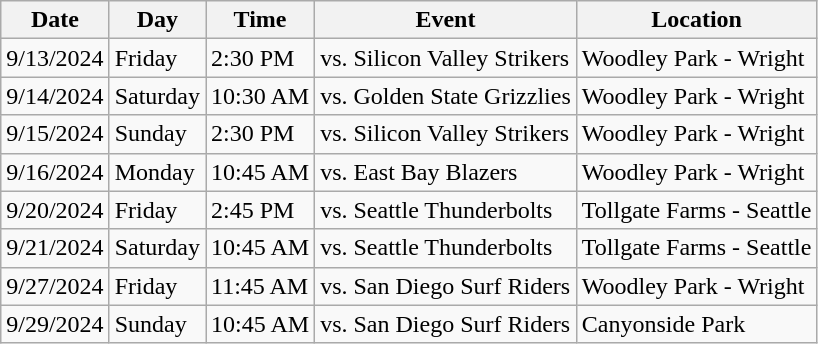<table class="wikitable">
<tr>
<th>Date</th>
<th>Day</th>
<th>Time</th>
<th>Event</th>
<th>Location</th>
</tr>
<tr>
<td>9/13/2024</td>
<td>Friday</td>
<td>2:30 PM</td>
<td>vs. Silicon Valley Strikers</td>
<td>Woodley Park - Wright</td>
</tr>
<tr>
<td>9/14/2024</td>
<td>Saturday</td>
<td>10:30 AM</td>
<td>vs. Golden State Grizzlies</td>
<td>Woodley Park - Wright</td>
</tr>
<tr>
<td>9/15/2024</td>
<td>Sunday</td>
<td>2:30 PM</td>
<td>vs. Silicon Valley Strikers</td>
<td>Woodley Park - Wright</td>
</tr>
<tr>
<td>9/16/2024</td>
<td>Monday</td>
<td>10:45 AM</td>
<td>vs. East Bay Blazers</td>
<td>Woodley Park - Wright</td>
</tr>
<tr>
<td>9/20/2024</td>
<td>Friday</td>
<td>2:45 PM</td>
<td>vs. Seattle Thunderbolts</td>
<td>Tollgate Farms - Seattle</td>
</tr>
<tr>
<td>9/21/2024</td>
<td>Saturday</td>
<td>10:45 AM</td>
<td>vs. Seattle Thunderbolts</td>
<td>Tollgate Farms - Seattle</td>
</tr>
<tr>
<td>9/27/2024</td>
<td>Friday</td>
<td>11:45 AM</td>
<td>vs. San Diego Surf Riders</td>
<td>Woodley Park - Wright</td>
</tr>
<tr>
<td>9/29/2024</td>
<td>Sunday</td>
<td>10:45 AM</td>
<td>vs. San Diego Surf Riders</td>
<td>Canyonside Park</td>
</tr>
</table>
